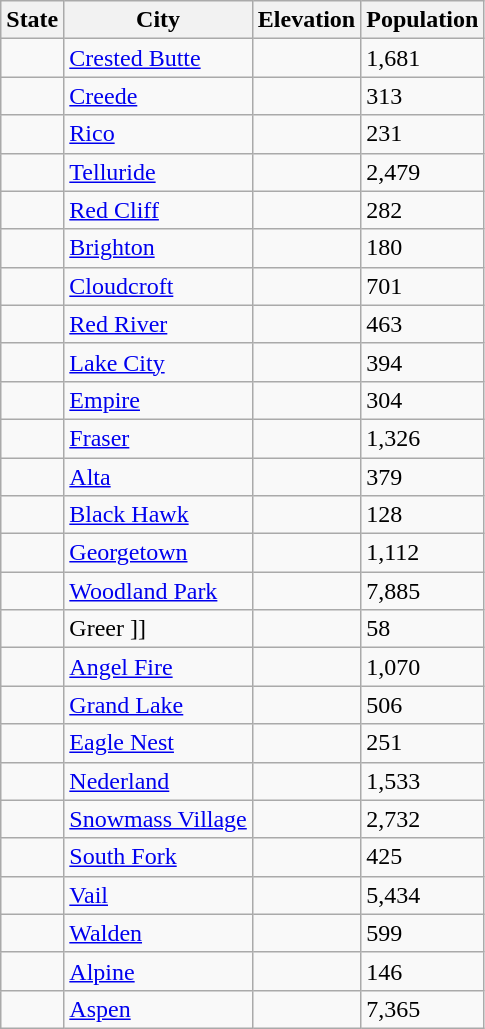<table class="wikitable sortable">
<tr>
<th>State</th>
<th>City</th>
<th>Elevation</th>
<th>Population</th>
</tr>
<tr>
<td></td>
<td><a href='#'>Crested Butte</a></td>
<td></td>
<td>1,681</td>
</tr>
<tr>
<td></td>
<td><a href='#'>Creede</a></td>
<td></td>
<td>313</td>
</tr>
<tr>
<td></td>
<td><a href='#'>Rico</a></td>
<td></td>
<td>231</td>
</tr>
<tr>
<td></td>
<td><a href='#'>Telluride</a></td>
<td></td>
<td>2,479</td>
</tr>
<tr>
<td></td>
<td><a href='#'>Red Cliff</a></td>
<td></td>
<td>282</td>
</tr>
<tr>
<td></td>
<td><a href='#'>Brighton</a></td>
<td></td>
<td>180</td>
</tr>
<tr>
<td></td>
<td><a href='#'>Cloudcroft</a></td>
<td></td>
<td>701</td>
</tr>
<tr>
<td></td>
<td><a href='#'>Red River</a></td>
<td></td>
<td>463</td>
</tr>
<tr>
<td></td>
<td><a href='#'>Lake City</a></td>
<td></td>
<td>394</td>
</tr>
<tr>
<td></td>
<td><a href='#'>Empire</a></td>
<td></td>
<td>304</td>
</tr>
<tr>
<td></td>
<td><a href='#'>Fraser</a></td>
<td></td>
<td>1,326</td>
</tr>
<tr>
<td></td>
<td><a href='#'>Alta</a></td>
<td></td>
<td>379</td>
</tr>
<tr>
<td></td>
<td><a href='#'>Black Hawk</a></td>
<td></td>
<td>128</td>
</tr>
<tr>
<td></td>
<td><a href='#'>Georgetown</a></td>
<td></td>
<td>1,112</td>
</tr>
<tr>
<td></td>
<td><a href='#'>Woodland Park</a></td>
<td></td>
<td>7,885</td>
</tr>
<tr>
<td></td>
<td [Greer, Arizona>Greer ]]</td>
<td></td>
<td>58</td>
</tr>
<tr>
<td></td>
<td><a href='#'>Angel Fire</a></td>
<td></td>
<td>1,070</td>
</tr>
<tr>
<td></td>
<td><a href='#'>Grand Lake</a></td>
<td></td>
<td>506</td>
</tr>
<tr>
<td></td>
<td><a href='#'>Eagle Nest</a></td>
<td></td>
<td>251</td>
</tr>
<tr>
<td></td>
<td><a href='#'>Nederland</a></td>
<td></td>
<td>1,533</td>
</tr>
<tr>
<td></td>
<td><a href='#'>Snowmass Village</a></td>
<td></td>
<td>2,732</td>
</tr>
<tr>
<td></td>
<td><a href='#'>South Fork</a></td>
<td></td>
<td>425</td>
</tr>
<tr>
<td></td>
<td><a href='#'>Vail</a></td>
<td></td>
<td>5,434</td>
</tr>
<tr>
<td></td>
<td><a href='#'>Walden</a></td>
<td></td>
<td>599</td>
</tr>
<tr>
<td></td>
<td><a href='#'>Alpine</a></td>
<td></td>
<td>146</td>
</tr>
<tr>
<td></td>
<td><a href='#'>Aspen</a></td>
<td></td>
<td>7,365</td>
</tr>
</table>
